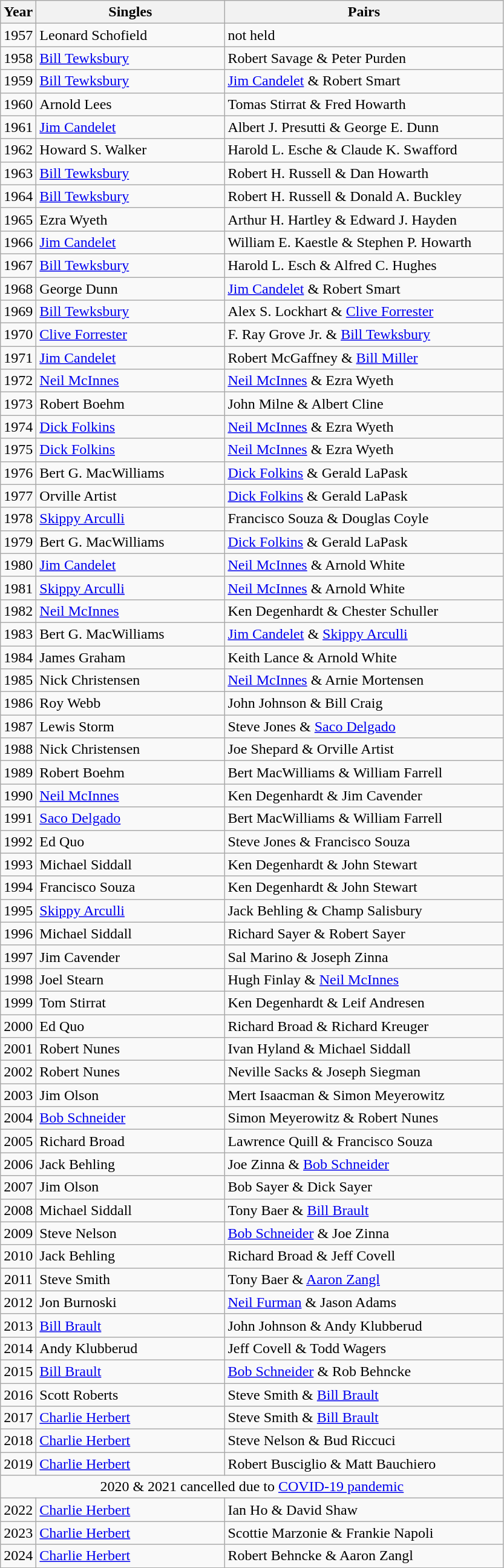<table class="wikitable">
<tr>
<th width="30">Year</th>
<th width="200">Singles</th>
<th width="300">Pairs</th>
</tr>
<tr>
<td align=center>1957</td>
<td>Leonard Schofield</td>
<td>not held</td>
</tr>
<tr>
<td align=center>1958</td>
<td><a href='#'>Bill Tewksbury</a></td>
<td>Robert Savage & Peter Purden</td>
</tr>
<tr>
<td align=center>1959</td>
<td><a href='#'>Bill Tewksbury</a></td>
<td><a href='#'>Jim Candelet</a> & Robert Smart</td>
</tr>
<tr>
<td align=center>1960</td>
<td>Arnold Lees</td>
<td>Tomas Stirrat & Fred Howarth</td>
</tr>
<tr>
<td align=center>1961</td>
<td><a href='#'>Jim Candelet</a></td>
<td>Albert J. Presutti & George E. Dunn</td>
</tr>
<tr>
<td align=center>1962</td>
<td>Howard S. Walker</td>
<td>Harold L. Esche & Claude K. Swafford</td>
</tr>
<tr>
<td align=center>1963</td>
<td><a href='#'>Bill Tewksbury</a></td>
<td>Robert H. Russell & Dan Howarth</td>
</tr>
<tr>
<td align=center>1964</td>
<td><a href='#'>Bill Tewksbury</a></td>
<td>Robert H. Russell & Donald A. Buckley</td>
</tr>
<tr>
<td align=center>1965</td>
<td>Ezra Wyeth</td>
<td>Arthur H. Hartley & Edward J. Hayden</td>
</tr>
<tr>
<td align=center>1966</td>
<td><a href='#'>Jim Candelet</a></td>
<td>William E. Kaestle & Stephen P. Howarth</td>
</tr>
<tr>
<td align=center>1967</td>
<td><a href='#'>Bill Tewksbury</a></td>
<td>Harold L. Esch & Alfred C. Hughes</td>
</tr>
<tr>
<td align=center>1968</td>
<td>George Dunn</td>
<td><a href='#'>Jim Candelet</a> & Robert Smart</td>
</tr>
<tr>
<td align=center>1969</td>
<td><a href='#'>Bill Tewksbury</a></td>
<td>Alex S. Lockhart & <a href='#'>Clive Forrester</a></td>
</tr>
<tr>
<td align=center>1970</td>
<td><a href='#'>Clive Forrester</a></td>
<td>F. Ray Grove Jr. & <a href='#'>Bill Tewksbury</a></td>
</tr>
<tr>
<td align=center>1971</td>
<td><a href='#'>Jim Candelet</a></td>
<td>Robert McGaffney & <a href='#'>Bill Miller</a></td>
</tr>
<tr>
<td align=center>1972</td>
<td><a href='#'>Neil McInnes</a></td>
<td><a href='#'>Neil McInnes</a> & Ezra Wyeth</td>
</tr>
<tr>
<td align=center>1973</td>
<td>Robert Boehm</td>
<td>John Milne & Albert Cline</td>
</tr>
<tr>
<td align=center>1974</td>
<td><a href='#'>Dick Folkins</a></td>
<td><a href='#'>Neil McInnes</a> & Ezra Wyeth</td>
</tr>
<tr>
<td align=center>1975</td>
<td><a href='#'>Dick Folkins</a></td>
<td><a href='#'>Neil McInnes</a> & Ezra Wyeth</td>
</tr>
<tr>
<td align=center>1976</td>
<td>Bert G. MacWilliams</td>
<td><a href='#'>Dick Folkins</a> & Gerald LaPask</td>
</tr>
<tr>
<td align=center>1977</td>
<td>Orville Artist</td>
<td><a href='#'>Dick Folkins</a> & Gerald LaPask</td>
</tr>
<tr>
<td align=center>1978</td>
<td><a href='#'>Skippy Arculli</a></td>
<td>Francisco Souza & Douglas Coyle</td>
</tr>
<tr>
<td align=center>1979</td>
<td>Bert G. MacWilliams</td>
<td><a href='#'>Dick Folkins</a> & Gerald LaPask</td>
</tr>
<tr>
<td align=center>1980</td>
<td><a href='#'>Jim Candelet</a></td>
<td><a href='#'>Neil McInnes</a> & Arnold White</td>
</tr>
<tr>
<td align=center>1981</td>
<td><a href='#'>Skippy Arculli</a></td>
<td><a href='#'>Neil McInnes</a> & Arnold White</td>
</tr>
<tr>
<td align=center>1982</td>
<td><a href='#'>Neil McInnes</a></td>
<td>Ken Degenhardt & Chester Schuller</td>
</tr>
<tr>
<td align=center>1983</td>
<td>Bert G. MacWilliams</td>
<td><a href='#'>Jim Candelet</a> & <a href='#'>Skippy Arculli</a></td>
</tr>
<tr>
<td align=center>1984</td>
<td>James Graham</td>
<td>Keith Lance & Arnold White</td>
</tr>
<tr>
<td align=center>1985</td>
<td>Nick Christensen</td>
<td><a href='#'>Neil McInnes</a> & Arnie Mortensen</td>
</tr>
<tr>
<td align=center>1986</td>
<td>Roy Webb</td>
<td>John Johnson & Bill Craig</td>
</tr>
<tr>
<td align=center>1987</td>
<td>Lewis Storm</td>
<td>Steve Jones & <a href='#'>Saco Delgado</a></td>
</tr>
<tr>
<td align=center>1988</td>
<td>Nick Christensen</td>
<td>Joe Shepard & Orville Artist</td>
</tr>
<tr>
<td align=center>1989</td>
<td>Robert Boehm</td>
<td>Bert MacWilliams & William Farrell</td>
</tr>
<tr>
<td align=center>1990</td>
<td><a href='#'>Neil McInnes</a></td>
<td>Ken Degenhardt & Jim Cavender</td>
</tr>
<tr>
<td align=center>1991</td>
<td><a href='#'>Saco Delgado</a></td>
<td>Bert MacWilliams & William Farrell</td>
</tr>
<tr>
<td align=center>1992</td>
<td>Ed Quo</td>
<td>Steve Jones & Francisco Souza</td>
</tr>
<tr>
<td align=center>1993</td>
<td>Michael Siddall</td>
<td>Ken Degenhardt & John Stewart</td>
</tr>
<tr>
<td align=center>1994</td>
<td>Francisco Souza</td>
<td>Ken Degenhardt & John Stewart</td>
</tr>
<tr>
<td align=center>1995</td>
<td><a href='#'>Skippy Arculli</a></td>
<td>Jack Behling & Champ Salisbury</td>
</tr>
<tr>
<td align=center>1996</td>
<td>Michael Siddall</td>
<td>Richard Sayer & Robert Sayer</td>
</tr>
<tr>
<td align=center>1997</td>
<td>Jim Cavender</td>
<td>Sal Marino & Joseph Zinna</td>
</tr>
<tr>
<td align=center>1998</td>
<td>Joel Stearn</td>
<td>Hugh Finlay & <a href='#'>Neil McInnes</a></td>
</tr>
<tr>
<td align=center>1999</td>
<td>Tom Stirrat</td>
<td>Ken Degenhardt & Leif Andresen</td>
</tr>
<tr>
<td align=center>2000</td>
<td>Ed Quo</td>
<td>Richard Broad & Richard Kreuger</td>
</tr>
<tr>
<td align=center>2001</td>
<td>Robert Nunes</td>
<td>Ivan Hyland & Michael Siddall</td>
</tr>
<tr>
<td align=center>2002</td>
<td>Robert Nunes</td>
<td>Neville Sacks & Joseph Siegman</td>
</tr>
<tr>
<td align=center>2003</td>
<td>Jim Olson</td>
<td>Mert Isaacman & Simon Meyerowitz</td>
</tr>
<tr>
<td align=center>2004</td>
<td><a href='#'>Bob Schneider</a></td>
<td>Simon Meyerowitz & Robert Nunes</td>
</tr>
<tr>
<td align=center>2005</td>
<td>Richard Broad</td>
<td>Lawrence Quill & Francisco Souza</td>
</tr>
<tr>
<td align=center>2006</td>
<td>Jack Behling</td>
<td>Joe Zinna & <a href='#'>Bob Schneider</a></td>
</tr>
<tr>
<td align=center>2007</td>
<td>Jim Olson</td>
<td>Bob Sayer & Dick Sayer</td>
</tr>
<tr>
<td align=center>2008</td>
<td>Michael Siddall</td>
<td>Tony Baer & <a href='#'>Bill Brault</a></td>
</tr>
<tr>
<td align=center>2009</td>
<td>Steve Nelson</td>
<td><a href='#'>Bob Schneider</a> & Joe Zinna</td>
</tr>
<tr>
<td align=center>2010</td>
<td>Jack Behling</td>
<td>Richard Broad & Jeff Covell</td>
</tr>
<tr>
<td align=center>2011</td>
<td>Steve Smith</td>
<td>Tony Baer & <a href='#'>Aaron Zangl</a></td>
</tr>
<tr>
<td align=center>2012</td>
<td>Jon Burnoski</td>
<td><a href='#'>Neil Furman</a> & Jason Adams</td>
</tr>
<tr>
<td align=center>2013</td>
<td><a href='#'>Bill Brault</a></td>
<td>John Johnson & Andy Klubberud</td>
</tr>
<tr>
<td align=center>2014</td>
<td>Andy Klubberud</td>
<td>Jeff Covell & Todd Wagers</td>
</tr>
<tr>
<td align=center>2015</td>
<td><a href='#'>Bill Brault</a></td>
<td><a href='#'>Bob Schneider</a> & Rob Behncke</td>
</tr>
<tr>
<td align=center>2016</td>
<td>Scott Roberts</td>
<td>Steve Smith & <a href='#'>Bill Brault</a></td>
</tr>
<tr>
<td align=center>2017</td>
<td><a href='#'>Charlie Herbert</a></td>
<td>Steve Smith & <a href='#'>Bill Brault</a></td>
</tr>
<tr>
<td align=center>2018</td>
<td><a href='#'>Charlie Herbert</a></td>
<td>Steve Nelson & Bud Riccuci</td>
</tr>
<tr>
<td align=center>2019</td>
<td><a href='#'>Charlie Herbert</a></td>
<td>Robert Busciglio & Matt Bauchiero</td>
</tr>
<tr align=center>
<td colspan=3>2020 & 2021 cancelled due to <a href='#'>COVID-19 pandemic</a></td>
</tr>
<tr>
<td align=center>2022</td>
<td><a href='#'>Charlie Herbert</a></td>
<td>Ian Ho & David Shaw</td>
</tr>
<tr>
<td align=center>2023</td>
<td><a href='#'>Charlie Herbert</a></td>
<td>Scottie Marzonie & Frankie Napoli</td>
</tr>
<tr>
<td align=center>2024</td>
<td><a href='#'>Charlie Herbert</a></td>
<td>Robert Behncke & Aaron Zangl</td>
</tr>
</table>
